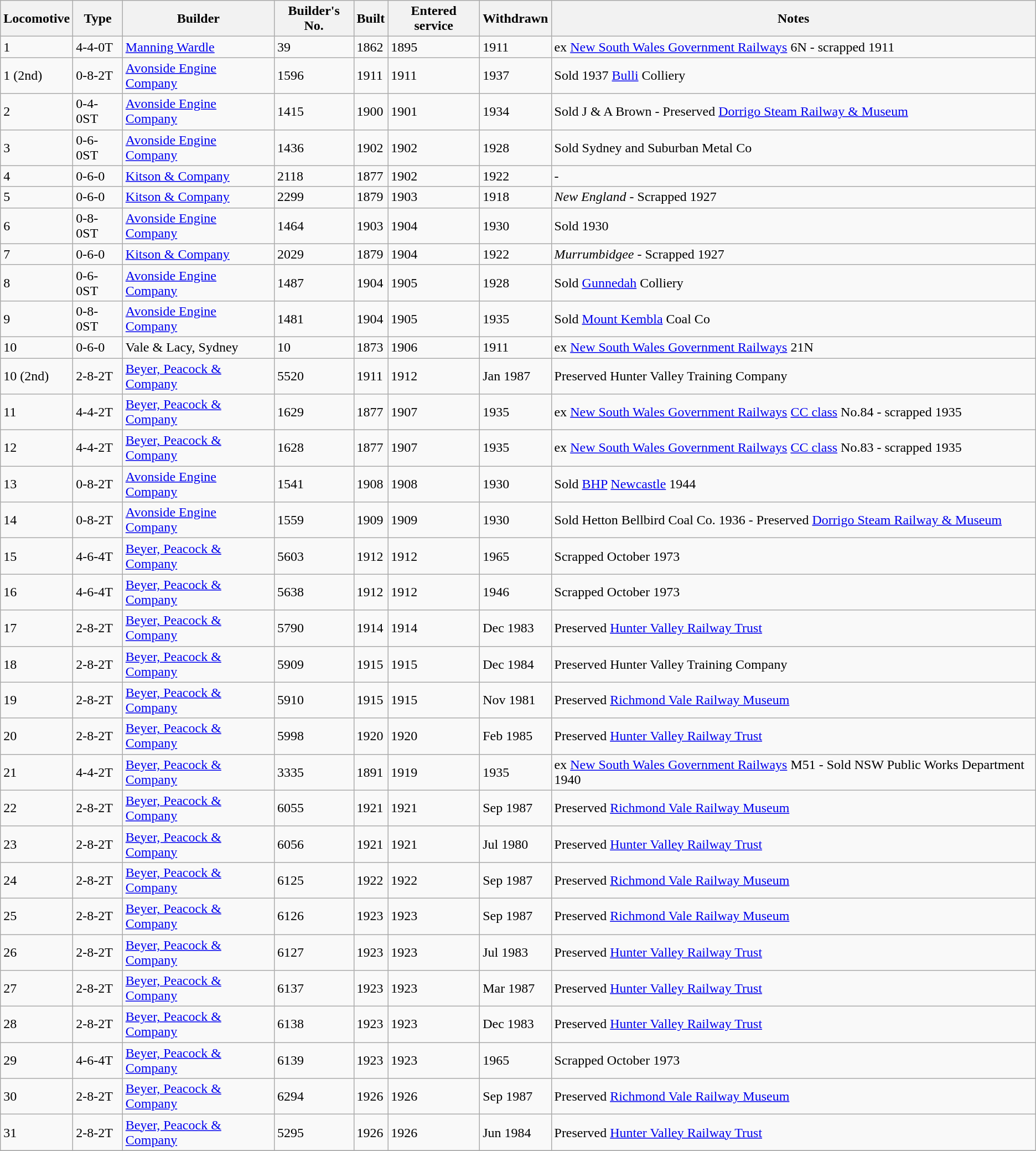<table class="wikitable">
<tr>
<th>Locomotive</th>
<th>Type</th>
<th>Builder</th>
<th>Builder's No.</th>
<th>Built</th>
<th>Entered service</th>
<th>Withdrawn</th>
<th>Notes</th>
</tr>
<tr>
<td>1</td>
<td>4-4-0T</td>
<td><a href='#'>Manning Wardle</a></td>
<td>39</td>
<td>1862</td>
<td>1895</td>
<td>1911</td>
<td>ex <a href='#'>New South Wales Government Railways</a> 6N - scrapped 1911</td>
</tr>
<tr>
<td>1 (2nd)</td>
<td>0-8-2T</td>
<td><a href='#'>Avonside Engine Company</a></td>
<td>1596</td>
<td>1911</td>
<td>1911</td>
<td>1937</td>
<td>Sold 1937 <a href='#'>Bulli</a> Colliery</td>
</tr>
<tr>
<td>2</td>
<td>0-4-0ST</td>
<td><a href='#'>Avonside Engine Company</a></td>
<td>1415</td>
<td>1900</td>
<td>1901</td>
<td>1934</td>
<td>Sold J & A Brown - Preserved <a href='#'>Dorrigo Steam Railway & Museum</a></td>
</tr>
<tr>
<td>3</td>
<td>0-6-0ST</td>
<td><a href='#'>Avonside Engine Company</a></td>
<td>1436</td>
<td>1902</td>
<td>1902</td>
<td>1928</td>
<td>Sold Sydney and Suburban Metal Co</td>
</tr>
<tr>
<td>4</td>
<td>0-6-0</td>
<td><a href='#'>Kitson & Company</a></td>
<td>2118</td>
<td>1877</td>
<td>1902</td>
<td>1922</td>
<td>-</td>
</tr>
<tr>
<td>5</td>
<td>0-6-0</td>
<td><a href='#'>Kitson & Company</a></td>
<td>2299</td>
<td>1879</td>
<td>1903</td>
<td>1918</td>
<td><em>New England</em> - Scrapped 1927</td>
</tr>
<tr>
<td>6</td>
<td>0-8-0ST</td>
<td><a href='#'>Avonside Engine Company</a></td>
<td>1464</td>
<td>1903</td>
<td>1904</td>
<td>1930</td>
<td>Sold 1930</td>
</tr>
<tr>
<td>7</td>
<td>0-6-0</td>
<td><a href='#'>Kitson & Company</a></td>
<td>2029</td>
<td>1879</td>
<td>1904</td>
<td>1922</td>
<td><em>Murrumbidgee</em> - Scrapped 1927</td>
</tr>
<tr>
<td>8</td>
<td>0-6-0ST</td>
<td><a href='#'>Avonside Engine Company</a></td>
<td>1487</td>
<td>1904</td>
<td>1905</td>
<td>1928</td>
<td>Sold <a href='#'>Gunnedah</a> Colliery</td>
</tr>
<tr>
<td>9</td>
<td>0-8-0ST</td>
<td><a href='#'>Avonside Engine Company</a></td>
<td>1481</td>
<td>1904</td>
<td>1905</td>
<td>1935</td>
<td>Sold <a href='#'>Mount Kembla</a> Coal Co</td>
</tr>
<tr>
<td>10</td>
<td>0-6-0</td>
<td>Vale & Lacy, Sydney</td>
<td>10</td>
<td>1873</td>
<td>1906</td>
<td>1911</td>
<td>ex <a href='#'>New South Wales Government Railways</a> 21N</td>
</tr>
<tr>
<td>10 (2nd)</td>
<td>2-8-2T</td>
<td><a href='#'>Beyer, Peacock & Company</a></td>
<td>5520</td>
<td>1911</td>
<td>1912</td>
<td>Jan 1987</td>
<td>Preserved Hunter Valley Training Company</td>
</tr>
<tr>
<td>11</td>
<td>4-4-2T</td>
<td><a href='#'>Beyer, Peacock & Company</a></td>
<td>1629</td>
<td>1877</td>
<td>1907</td>
<td>1935</td>
<td>ex <a href='#'>New South Wales Government Railways</a> <a href='#'>CC class</a> No.84 - scrapped 1935</td>
</tr>
<tr>
<td>12</td>
<td>4-4-2T</td>
<td><a href='#'>Beyer, Peacock & Company</a></td>
<td>1628</td>
<td>1877</td>
<td>1907</td>
<td>1935</td>
<td>ex <a href='#'>New South Wales Government Railways</a> <a href='#'>CC class</a> No.83 - scrapped 1935</td>
</tr>
<tr>
<td>13</td>
<td>0-8-2T</td>
<td><a href='#'>Avonside Engine Company</a></td>
<td>1541</td>
<td>1908</td>
<td>1908</td>
<td>1930</td>
<td>Sold <a href='#'>BHP</a> <a href='#'>Newcastle</a> 1944</td>
</tr>
<tr>
<td>14</td>
<td>0-8-2T</td>
<td><a href='#'>Avonside Engine Company</a></td>
<td>1559</td>
<td>1909</td>
<td>1909</td>
<td>1930</td>
<td>Sold Hetton Bellbird Coal Co. 1936 - Preserved <a href='#'>Dorrigo Steam Railway & Museum</a></td>
</tr>
<tr>
<td>15</td>
<td>4-6-4T</td>
<td><a href='#'>Beyer, Peacock & Company</a></td>
<td>5603</td>
<td>1912</td>
<td>1912</td>
<td>1965</td>
<td>Scrapped October 1973</td>
</tr>
<tr>
<td>16</td>
<td>4-6-4T</td>
<td><a href='#'>Beyer, Peacock & Company</a></td>
<td>5638</td>
<td>1912</td>
<td>1912</td>
<td>1946</td>
<td>Scrapped October 1973</td>
</tr>
<tr>
<td>17</td>
<td>2-8-2T</td>
<td><a href='#'>Beyer, Peacock & Company</a></td>
<td>5790</td>
<td>1914</td>
<td>1914</td>
<td>Dec 1983</td>
<td>Preserved <a href='#'>Hunter Valley Railway Trust</a></td>
</tr>
<tr>
<td>18</td>
<td>2-8-2T</td>
<td><a href='#'>Beyer, Peacock & Company</a></td>
<td>5909</td>
<td>1915</td>
<td>1915</td>
<td>Dec 1984</td>
<td>Preserved Hunter Valley Training Company</td>
</tr>
<tr>
<td>19</td>
<td>2-8-2T</td>
<td><a href='#'>Beyer, Peacock & Company</a></td>
<td>5910</td>
<td>1915</td>
<td>1915</td>
<td>Nov 1981</td>
<td>Preserved <a href='#'>Richmond Vale Railway Museum</a></td>
</tr>
<tr>
<td>20</td>
<td>2-8-2T</td>
<td><a href='#'>Beyer, Peacock & Company</a></td>
<td>5998</td>
<td>1920</td>
<td>1920</td>
<td>Feb 1985</td>
<td>Preserved <a href='#'>Hunter Valley Railway Trust</a></td>
</tr>
<tr>
<td>21</td>
<td>4-4-2T</td>
<td><a href='#'>Beyer, Peacock & Company</a></td>
<td>3335</td>
<td>1891</td>
<td>1919</td>
<td>1935</td>
<td>ex <a href='#'>New South Wales Government Railways</a> M51 - Sold NSW Public Works Department 1940</td>
</tr>
<tr>
<td>22</td>
<td>2-8-2T</td>
<td><a href='#'>Beyer, Peacock & Company</a></td>
<td>6055</td>
<td>1921</td>
<td>1921</td>
<td>Sep 1987</td>
<td>Preserved <a href='#'>Richmond Vale Railway Museum</a></td>
</tr>
<tr>
<td>23</td>
<td>2-8-2T</td>
<td><a href='#'>Beyer, Peacock & Company</a></td>
<td>6056</td>
<td>1921</td>
<td>1921</td>
<td>Jul 1980</td>
<td>Preserved <a href='#'>Hunter Valley Railway Trust</a></td>
</tr>
<tr>
<td>24</td>
<td>2-8-2T</td>
<td><a href='#'>Beyer, Peacock & Company</a></td>
<td>6125</td>
<td>1922</td>
<td>1922</td>
<td>Sep 1987</td>
<td>Preserved <a href='#'>Richmond Vale Railway Museum</a></td>
</tr>
<tr>
<td>25</td>
<td>2-8-2T</td>
<td><a href='#'>Beyer, Peacock & Company</a></td>
<td>6126</td>
<td>1923</td>
<td>1923</td>
<td>Sep 1987</td>
<td>Preserved <a href='#'>Richmond Vale Railway Museum</a></td>
</tr>
<tr>
<td>26</td>
<td>2-8-2T</td>
<td><a href='#'>Beyer, Peacock & Company</a></td>
<td>6127</td>
<td>1923</td>
<td>1923</td>
<td>Jul 1983</td>
<td>Preserved <a href='#'>Hunter Valley Railway Trust</a></td>
</tr>
<tr>
<td>27</td>
<td>2-8-2T</td>
<td><a href='#'>Beyer, Peacock & Company</a></td>
<td>6137</td>
<td>1923</td>
<td>1923</td>
<td>Mar 1987</td>
<td>Preserved <a href='#'>Hunter Valley Railway Trust</a></td>
</tr>
<tr>
<td>28</td>
<td>2-8-2T</td>
<td><a href='#'>Beyer, Peacock & Company</a></td>
<td>6138</td>
<td>1923</td>
<td>1923</td>
<td>Dec 1983</td>
<td>Preserved <a href='#'>Hunter Valley Railway Trust</a></td>
</tr>
<tr>
<td>29</td>
<td>4-6-4T</td>
<td><a href='#'>Beyer, Peacock & Company</a></td>
<td>6139</td>
<td>1923</td>
<td>1923</td>
<td>1965</td>
<td>Scrapped October 1973</td>
</tr>
<tr>
<td>30</td>
<td>2-8-2T</td>
<td><a href='#'>Beyer, Peacock & Company</a></td>
<td>6294</td>
<td>1926</td>
<td>1926</td>
<td>Sep 1987</td>
<td>Preserved <a href='#'>Richmond Vale Railway Museum</a></td>
</tr>
<tr>
<td>31</td>
<td>2-8-2T</td>
<td><a href='#'>Beyer, Peacock & Company</a></td>
<td>5295</td>
<td>1926</td>
<td>1926</td>
<td>Jun 1984</td>
<td>Preserved <a href='#'>Hunter Valley Railway Trust</a></td>
</tr>
<tr>
</tr>
</table>
